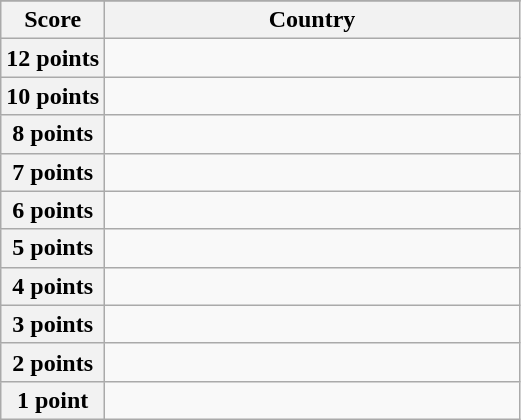<table class="wikitable">
<tr>
</tr>
<tr>
<th scope="col" width="20%">Score</th>
<th scope="col">Country</th>
</tr>
<tr>
<th scope="row">12 points</th>
<td></td>
</tr>
<tr>
<th scope="row">10 points</th>
<td></td>
</tr>
<tr>
<th scope="row">8 points</th>
<td></td>
</tr>
<tr>
<th scope="row">7 points</th>
<td></td>
</tr>
<tr>
<th scope="row">6 points</th>
<td></td>
</tr>
<tr>
<th scope="row">5 points</th>
<td></td>
</tr>
<tr>
<th scope="row">4 points</th>
<td></td>
</tr>
<tr>
<th scope="row">3 points</th>
<td></td>
</tr>
<tr>
<th scope="row">2 points</th>
<td></td>
</tr>
<tr>
<th scope="row">1 point</th>
<td></td>
</tr>
</table>
